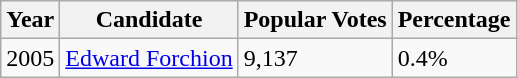<table class="wikitable">
<tr>
<th>Year</th>
<th>Candidate</th>
<th>Popular  Votes</th>
<th>Percentage</th>
</tr>
<tr>
<td>2005</td>
<td><a href='#'>Edward Forchion</a></td>
<td>9,137</td>
<td>0.4%</td>
</tr>
</table>
